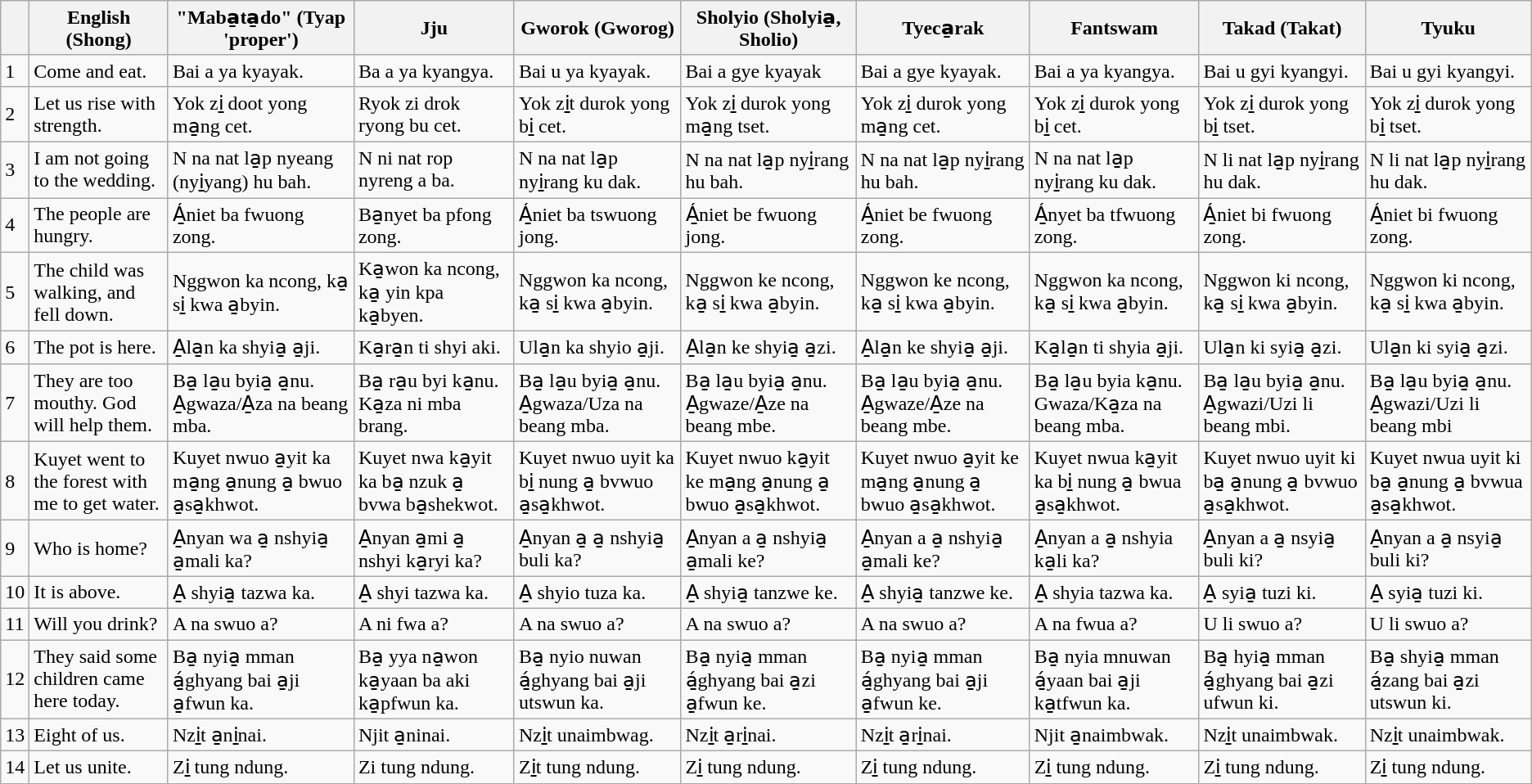<table class="wikitable">
<tr>
<th></th>
<th>English (Shong)</th>
<th>"Maba̱ta̱do" (Tyap 'proper')</th>
<th>Jju</th>
<th>Gworok (Gworog)</th>
<th>Sholyio (Sholyia̱, Sholio)</th>
<th>Tyeca̱rak</th>
<th>Fantswam</th>
<th>Takad (Takat)</th>
<th>Tyuku</th>
</tr>
<tr>
<td>1</td>
<td>Come and eat.</td>
<td>Bai a ya kyayak.</td>
<td>Ba a ya kyangya.</td>
<td>Bai u ya kyayak.</td>
<td>Bai a gye kyayak</td>
<td>Bai a gye kyayak.</td>
<td>Bai a ya kyangya.</td>
<td>Bai u gyi kyangyi.</td>
<td>Bai u gyi kyangyi.</td>
</tr>
<tr>
<td>2</td>
<td>Let us rise with strength.</td>
<td>Yok zi̱ doot yong ma̱ng cet.</td>
<td>Ryok zi drok ryong bu cet.</td>
<td>Yok zi̱t durok yong bi̱ cet.</td>
<td>Yok zi̱ durok yong ma̱ng tset.</td>
<td>Yok zi̱ durok yong ma̱ng cet.</td>
<td>Yok zi̱ durok yong bi̱ cet.</td>
<td>Yok zi̱ durok yong bi̱ tset.</td>
<td>Yok zi̱ durok yong bi̱ tset.</td>
</tr>
<tr>
<td>3</td>
<td>I am not going to the wedding.</td>
<td>N na nat la̱p nyeang (nyi̱yang) hu bah.</td>
<td>N ni nat rop nyreng a ba.</td>
<td>N na nat la̱p nyi̱rang ku dak.</td>
<td>N na nat la̱p nyi̱rang hu bah.</td>
<td>N na nat la̱p nyi̱rang hu bah.</td>
<td>N na nat la̱p nyi̱rang ku dak.</td>
<td>N li nat la̱p nyi̱rang hu dak.</td>
<td>N li nat la̱p nyi̱rang hu dak.</td>
</tr>
<tr>
<td>4</td>
<td>The people are hungry.</td>
<td>Á̱niet ba fwuong zong.</td>
<td>Ba̱nyet ba pfong zong.</td>
<td>Á̱niet ba tswuong jong.</td>
<td>Á̱niet be fwuong jong.</td>
<td>Á̱niet be fwuong zong.</td>
<td>Á̱nyet ba tfwuong zong.</td>
<td>Á̱niet bi fwuong zong.</td>
<td>Á̱niet bi fwuong zong.</td>
</tr>
<tr>
<td>5</td>
<td>The child was walking, and fell down.</td>
<td>Nggwon ka ncong, ka̱ si̱ kwa a̱byin.</td>
<td>Ka̱won ka ncong, ka̱ yin kpa ka̱byen.</td>
<td>Nggwon ka ncong, ka̱ si̱ kwa a̱byin.</td>
<td>Nggwon ke ncong, ka̱ si̱ kwa a̱byin.</td>
<td>Nggwon ke ncong, ka̱ si̱ kwa a̱byin.</td>
<td>Nggwon ka ncong, ka̱ si̱ kwa a̱byin.</td>
<td>Nggwon ki ncong, ka̱ si̱ kwa a̱byin.</td>
<td>Nggwon ki ncong, ka̱ si̱ kwa a̱byin.</td>
</tr>
<tr>
<td>6</td>
<td>The pot is here.</td>
<td>A̱la̱n ka shyia̱ a̱ji.</td>
<td>Ka̱ra̱n ti shyi aki.</td>
<td>Ula̱n ka shyio a̱ji.</td>
<td>A̱la̱n ke shyia̱ a̱zi.</td>
<td>A̱la̱n ke shyia̱ a̱ji.</td>
<td>Ka̱la̱n ti shyia a̱ji.</td>
<td>Ula̱n ki syia̱ a̱zi.</td>
<td>Ula̱n ki syia̱ a̱zi.</td>
</tr>
<tr>
<td>7</td>
<td>They are too mouthy. God will help them.</td>
<td>Ba̱ la̱u byia̱ a̱nu. A̱gwaza/A̱za na beang mba.</td>
<td>Ba̱ ra̱u byi ka̱nu. Ka̱za ni mba brang.</td>
<td>Ba̱ la̱u byia̱ a̱nu. A̱gwaza/Uza na beang mba.</td>
<td>Ba̱ la̱u byia̱ a̱nu. A̱gwaze/A̱ze na beang mbe.</td>
<td>Ba̱ la̱u byia̱ a̱nu. A̱gwaze/A̱ze na beang mbe.</td>
<td>Ba̱ la̱u byia ka̱nu. Gwaza/Ka̱za na beang mba.</td>
<td>Ba̱ la̱u byia̱ a̱nu. A̱gwazi/Uzi li beang mbi.</td>
<td>Ba̱ la̱u byia̱ a̱nu. A̱gwazi/Uzi li beang mbi</td>
</tr>
<tr>
<td>8</td>
<td>Kuyet went to the forest with me to get water.</td>
<td>Kuyet nwuo a̱yit ka ma̱ng a̱nung a̱ bwuo a̱sa̱khwot.</td>
<td>Kuyet nwa ka̱yit ka ba̱ nzuk a̱ bvwa ba̱shekwot.</td>
<td>Kuyet nwuo uyit ka bi̱ nung a̱ bvwuo a̱sa̱khwot.</td>
<td>Kuyet nwuo ka̱yit ke ma̱ng a̱nung a̱ bwuo a̱sa̱khwot.</td>
<td>Kuyet nwuo a̱yit ke ma̱ng a̱nung a̱ bwuo a̱sa̱khwot.</td>
<td>Kuyet nwua ka̱yit ka bi̱ nung a̱ bwua a̱sa̱khwot.</td>
<td>Kuyet nwuo uyit ki ba̱ a̱nung a̱ bvwuo a̱sa̱khwot.</td>
<td>Kuyet nwua uyit ki ba̱ a̱nung a̱ bvwua a̱sa̱khwot.</td>
</tr>
<tr>
<td>9</td>
<td>Who is home?</td>
<td>A̱nyan wa a̱ nshyia̱ a̱mali ka?</td>
<td>A̱nyan a̱mi a̱ nshyi ka̱ryi ka?</td>
<td>A̱nyan a̱ a̱ nshyia̱ buli ka?</td>
<td>A̱nyan a a̱ nshyia̱ a̱mali ke?</td>
<td>A̱nyan a a̱ nshyia̱ a̱mali ke?</td>
<td>A̱nyan a a̱ nshyia ka̱li ka?</td>
<td>A̱nyan a a̱ nsyia̱ buli ki?</td>
<td>A̱nyan a a̱ nsyia̱ buli ki?</td>
</tr>
<tr>
<td>10</td>
<td>It is above.</td>
<td>A̱ shyia̱ tazwa ka.</td>
<td>A̱ shyi tazwa ka.</td>
<td>A̱ shyio tuza ka.</td>
<td>A̱ shyia̱ tanzwe ke.</td>
<td>A̱ shyia̱ tanzwe ke.</td>
<td>A̱ shyia tazwa ka.</td>
<td>A̱ syia̱ tuzi ki.</td>
<td>A̱ syia̱ tuzi ki.</td>
</tr>
<tr>
<td>11</td>
<td>Will you drink?</td>
<td>A na swuo a?</td>
<td>A ni fwa a?</td>
<td>A na swuo a?</td>
<td>A na swuo a?</td>
<td>A na swuo a?</td>
<td>A na fwua a?</td>
<td>U li swuo a?</td>
<td>U li swuo a?</td>
</tr>
<tr>
<td>12</td>
<td>They said some children came here today.</td>
<td>Ba̱ nyia̱ mman á̱ghyang bai a̱ji a̱fwun ka.</td>
<td>Ba̱ yya na̱won ka̱yaan ba aki ka̱pfwun ka.</td>
<td>Ba̱ nyio nuwan á̱ghyang bai a̱ji utswun ka.</td>
<td>Ba̱ nyia̱ mman á̱ghyang bai a̱zi a̱fwun ke.</td>
<td>Ba̱ nyia̱ mman á̱ghyang bai a̱ji a̱fwun ke.</td>
<td>Ba̱ nyia mnuwan á̱yaan bai a̱ji ka̱tfwun ka.</td>
<td>Ba̱ hyia̱ mman á̱ghyang bai a̱zi ufwun ki.</td>
<td>Ba̱ shyia̱ mman á̱zang bai a̱zi utswun ki.</td>
</tr>
<tr>
<td>13</td>
<td>Eight of us.</td>
<td>Nzi̱t a̱ni̱nai.</td>
<td>Njit a̱ninai.</td>
<td>Nzi̱t unaimbwag.</td>
<td>Nzi̱t a̱ri̱nai.</td>
<td>Nzi̱t a̱ri̱nai.</td>
<td>Njit a̱naimbwak.</td>
<td>Nzi̱t unaimbwak.</td>
<td>Nzi̱t unaimbwak.</td>
</tr>
<tr>
<td>14</td>
<td>Let us unite.</td>
<td>Zi̱ tung ndung.</td>
<td>Zi tung ndung.</td>
<td>Zi̱t tung ndung.</td>
<td>Zi̱ tung ndung.</td>
<td>Zi̱ tung ndung.</td>
<td>Zi̱ tung ndung.</td>
<td>Zi̱ tung ndung.</td>
<td>Zi̱ tung ndung.</td>
</tr>
</table>
